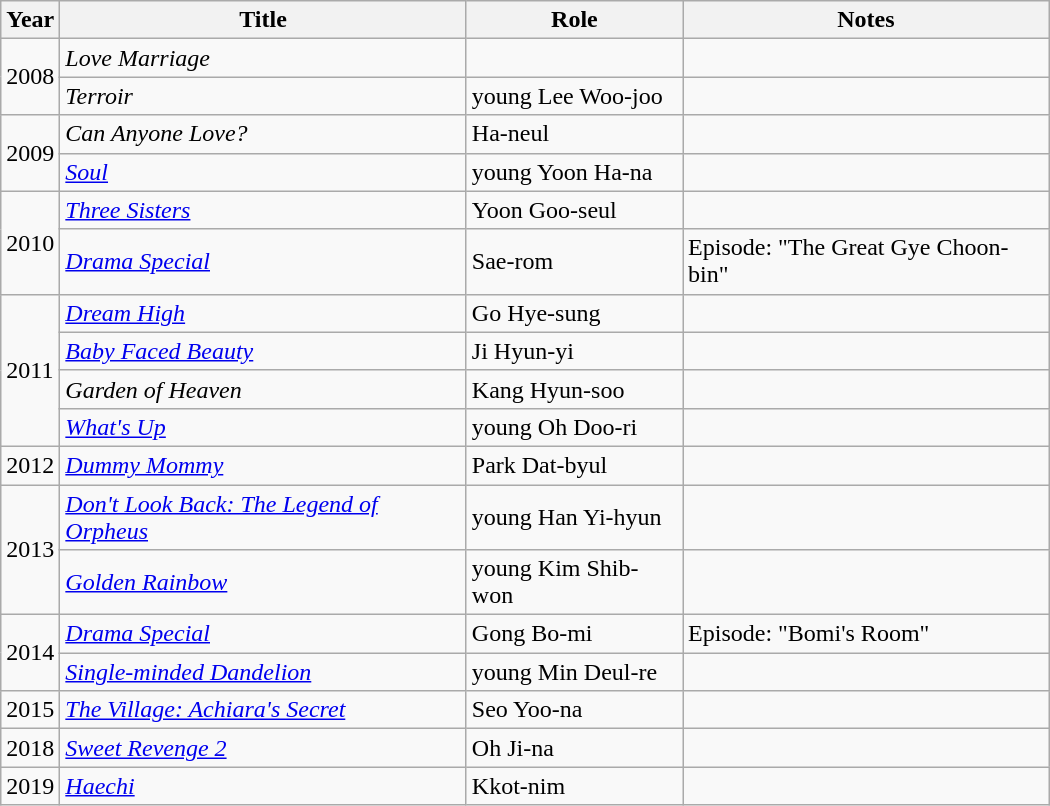<table class="wikitable" style="width:700px">
<tr>
<th width=10>Year</th>
<th>Title</th>
<th>Role</th>
<th>Notes</th>
</tr>
<tr>
<td rowspan=2>2008</td>
<td><em>Love Marriage</em></td>
<td></td>
<td></td>
</tr>
<tr>
<td><em>Terroir</em></td>
<td>young Lee Woo-joo</td>
<td></td>
</tr>
<tr>
<td rowspan=2>2009</td>
<td><em>Can Anyone Love?</em></td>
<td>Ha-neul</td>
<td></td>
</tr>
<tr>
<td><em><a href='#'>Soul</a></em></td>
<td>young Yoon Ha-na</td>
<td></td>
</tr>
<tr>
<td rowspan=2>2010</td>
<td><em><a href='#'>Three Sisters</a></em></td>
<td>Yoon Goo-seul</td>
<td></td>
</tr>
<tr>
<td><em><a href='#'>Drama Special</a></em></td>
<td>Sae-rom</td>
<td>Episode: "The Great Gye Choon-bin"</td>
</tr>
<tr>
<td rowspan=4>2011</td>
<td><em><a href='#'>Dream High</a></em></td>
<td>Go Hye-sung</td>
<td></td>
</tr>
<tr>
<td><em><a href='#'>Baby Faced Beauty</a></em></td>
<td>Ji Hyun-yi</td>
</tr>
<tr>
<td><em>Garden of Heaven</em></td>
<td>Kang Hyun-soo</td>
<td></td>
</tr>
<tr>
<td><em><a href='#'>What's Up</a></em></td>
<td>young Oh Doo-ri</td>
<td></td>
</tr>
<tr>
<td>2012</td>
<td><em><a href='#'>Dummy Mommy</a></em></td>
<td>Park Dat-byul</td>
<td></td>
</tr>
<tr>
<td rowspan=2>2013</td>
<td><em><a href='#'>Don't Look Back: The Legend of Orpheus</a></em></td>
<td>young Han Yi-hyun</td>
<td></td>
</tr>
<tr>
<td><em><a href='#'>Golden Rainbow</a></em></td>
<td>young Kim Shib-won</td>
<td></td>
</tr>
<tr>
<td rowspan=2>2014</td>
<td><em><a href='#'>Drama Special</a></em></td>
<td>Gong Bo-mi</td>
<td>Episode: "Bomi's Room"</td>
</tr>
<tr>
<td><em><a href='#'>Single-minded Dandelion</a></em></td>
<td>young Min Deul-re</td>
<td></td>
</tr>
<tr>
<td>2015</td>
<td><em><a href='#'>The Village: Achiara's Secret</a></em></td>
<td>Seo Yoo-na</td>
<td></td>
</tr>
<tr>
<td>2018</td>
<td><em><a href='#'>Sweet Revenge 2</a></em></td>
<td>Oh Ji-na</td>
</tr>
<tr>
<td>2019</td>
<td><em><a href='#'>Haechi</a></em></td>
<td>Kkot-nim</td>
<td></td>
</tr>
</table>
